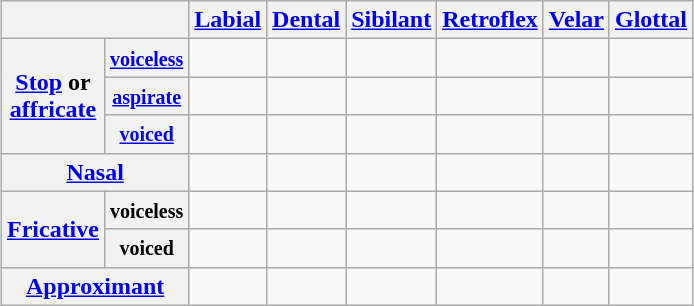<table class="wikitable" style="margin: 1em auto 1em auto; text-align: center;">
<tr>
<th colspan="2"></th>
<th><a href='#'>Labial</a></th>
<th><a href='#'>Dental</a></th>
<th><a href='#'>Sibilant</a></th>
<th><a href='#'>Retroflex</a></th>
<th><a href='#'>Velar</a></th>
<th><a href='#'>Glottal</a></th>
</tr>
<tr>
<th rowspan="3"><a href='#'>Stop</a> or<br><a href='#'>affricate</a></th>
<th><small><a href='#'>voiceless</a></small></th>
<td></td>
<td></td>
<td></td>
<td></td>
<td></td>
<td></td>
</tr>
<tr>
<th><small><a href='#'>aspirate</a></small></th>
<td></td>
<td></td>
<td></td>
<td></td>
<td></td>
<td></td>
</tr>
<tr>
<th><small><a href='#'>voiced</a></small></th>
<td></td>
<td></td>
<td></td>
<td></td>
<td></td>
<td></td>
</tr>
<tr>
<th colspan="2"><a href='#'>Nasal</a></th>
<td></td>
<td></td>
<td></td>
<td></td>
<td></td>
<td></td>
</tr>
<tr>
<th rowspan="2"><a href='#'>Fricative</a></th>
<th><small>voiceless</small></th>
<td></td>
<td></td>
<td></td>
<td></td>
<td></td>
<td></td>
</tr>
<tr>
<th><small>voiced</small></th>
<td></td>
<td></td>
<td></td>
<td></td>
<td></td>
<td></td>
</tr>
<tr>
<th colspan="2"><a href='#'>Approximant</a></th>
<td></td>
<td></td>
<td></td>
<td></td>
<td></td>
<td></td>
</tr>
</table>
